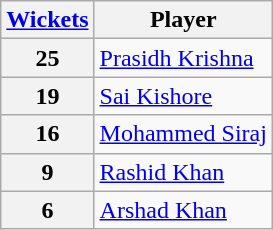<table class="wikitable">
<tr>
<th scope=col><a href='#'>Wickets</a></th>
<th scope=col>Player</th>
</tr>
<tr>
<th scope=row>25</th>
<td><a href='#'>Prasidh Krishna</a></td>
</tr>
<tr>
<th scope=row>19</th>
<td><a href='#'>Sai Kishore</a></td>
</tr>
<tr>
<th scope=row>16</th>
<td><a href='#'>Mohammed Siraj</a></td>
</tr>
<tr>
<th scope=row>9</th>
<td><a href='#'>Rashid Khan</a></td>
</tr>
<tr>
<th scope=row>6</th>
<td><a href='#'> Arshad Khan</a></td>
</tr>
</table>
